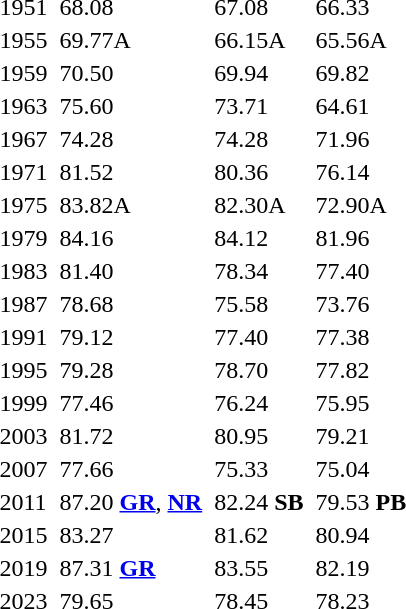<table>
<tr>
<td>1951<br></td>
<td></td>
<td>68.08</td>
<td></td>
<td>67.08</td>
<td></td>
<td>66.33</td>
</tr>
<tr>
<td>1955<br></td>
<td></td>
<td>69.77A</td>
<td></td>
<td>66.15A</td>
<td></td>
<td>65.56A</td>
</tr>
<tr>
<td>1959<br></td>
<td></td>
<td>70.50</td>
<td></td>
<td>69.94</td>
<td></td>
<td>69.82</td>
</tr>
<tr>
<td>1963<br></td>
<td></td>
<td>75.60</td>
<td></td>
<td>73.71</td>
<td></td>
<td>64.61</td>
</tr>
<tr>
<td>1967<br></td>
<td></td>
<td>74.28</td>
<td></td>
<td>74.28</td>
<td></td>
<td>71.96</td>
</tr>
<tr>
<td>1971<br></td>
<td></td>
<td>81.52</td>
<td></td>
<td>80.36</td>
<td></td>
<td>76.14</td>
</tr>
<tr>
<td>1975<br></td>
<td></td>
<td>83.82A</td>
<td></td>
<td>82.30A</td>
<td></td>
<td>72.90A</td>
</tr>
<tr>
<td>1979<br></td>
<td></td>
<td>84.16</td>
<td></td>
<td>84.12</td>
<td></td>
<td>81.96</td>
</tr>
<tr>
<td>1983<br></td>
<td></td>
<td>81.40</td>
<td></td>
<td>78.34</td>
<td></td>
<td>77.40</td>
</tr>
<tr>
<td>1987<br></td>
<td></td>
<td>78.68</td>
<td></td>
<td>75.58</td>
<td></td>
<td>73.76</td>
</tr>
<tr>
<td>1991<br></td>
<td></td>
<td>79.12</td>
<td></td>
<td>77.40</td>
<td></td>
<td>77.38</td>
</tr>
<tr>
<td>1995<br></td>
<td></td>
<td>79.28</td>
<td></td>
<td>78.70</td>
<td></td>
<td>77.82</td>
</tr>
<tr>
<td>1999<br></td>
<td></td>
<td>77.46</td>
<td></td>
<td>76.24</td>
<td></td>
<td>75.95</td>
</tr>
<tr>
<td>2003<br></td>
<td></td>
<td>81.72</td>
<td></td>
<td>80.95</td>
<td></td>
<td>79.21</td>
</tr>
<tr>
<td>2007<br></td>
<td></td>
<td>77.66</td>
<td></td>
<td>75.33</td>
<td></td>
<td>75.04</td>
</tr>
<tr>
<td>2011<br></td>
<td></td>
<td>87.20 <strong><a href='#'>GR</a></strong>, <strong><a href='#'>NR</a></strong></td>
<td></td>
<td>82.24 <strong>SB</strong></td>
<td></td>
<td>79.53 <strong>PB</strong></td>
</tr>
<tr>
<td>2015<br></td>
<td></td>
<td>83.27</td>
<td></td>
<td>81.62 </td>
<td></td>
<td>80.94</td>
</tr>
<tr>
<td>2019<br></td>
<td></td>
<td>87.31 <strong><a href='#'>GR</a></strong></td>
<td></td>
<td>83.55</td>
<td></td>
<td>82.19 </td>
</tr>
<tr>
<td>2023<br></td>
<td></td>
<td>79.65</td>
<td></td>
<td>78.45</td>
<td></td>
<td>78.23</td>
</tr>
</table>
